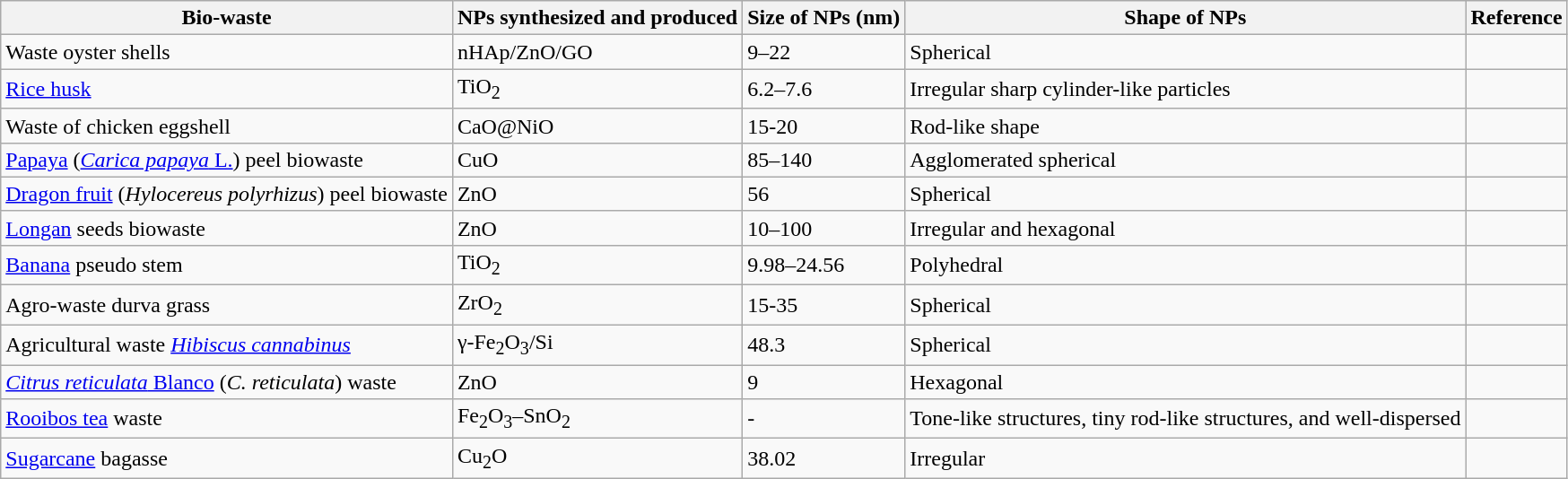<table class="wikitable sortable">
<tr>
<th>Bio-waste</th>
<th>NPs synthesized and produced</th>
<th>Size of NPs (nm)</th>
<th>Shape of NPs</th>
<th>Reference</th>
</tr>
<tr>
<td>Waste oyster shells</td>
<td>nHAp/ZnO/GO</td>
<td>9–22</td>
<td>Spherical</td>
<td></td>
</tr>
<tr>
<td><a href='#'>Rice husk</a></td>
<td>TiO<sub>2</sub></td>
<td>6.2–7.6</td>
<td>Irregular sharp cylinder-like particles</td>
<td></td>
</tr>
<tr>
<td>Waste of chicken eggshell</td>
<td>CaO@NiO</td>
<td>15-20</td>
<td>Rod-like shape</td>
<td></td>
</tr>
<tr>
<td><a href='#'>Papaya</a> (<a href='#'><em>Carica papaya</em> L.</a>) peel biowaste</td>
<td>CuO</td>
<td>85–140</td>
<td>Agglomerated spherical</td>
<td></td>
</tr>
<tr>
<td><a href='#'>Dragon fruit</a> (<em>Hylocereus polyrhizus</em>) peel biowaste</td>
<td>ZnO</td>
<td>56</td>
<td>Spherical</td>
<td></td>
</tr>
<tr>
<td><a href='#'>Longan</a> seeds biowaste</td>
<td>ZnO</td>
<td>10–100</td>
<td>Irregular and hexagonal</td>
<td></td>
</tr>
<tr>
<td><a href='#'>Banana</a> pseudo stem</td>
<td>TiO<sub>2</sub></td>
<td>9.98–24.56</td>
<td>Polyhedral</td>
<td></td>
</tr>
<tr>
<td>Agro-waste durva grass</td>
<td>ZrO<sub>2</sub></td>
<td>15-35</td>
<td>Spherical</td>
<td></td>
</tr>
<tr>
<td>Agricultural waste <em><a href='#'>Hibiscus cannabinus</a></em></td>
<td>γ-Fe<sub>2</sub>O<sub>3</sub>/Si</td>
<td>48.3</td>
<td>Spherical</td>
<td></td>
</tr>
<tr>
<td><a href='#'><em>Citrus reticulata</em> Blanco</a> (<em>C. reticulata</em>) waste</td>
<td>ZnO</td>
<td>9</td>
<td>Hexagonal</td>
<td></td>
</tr>
<tr>
<td><a href='#'>Rooibos tea</a> waste</td>
<td>Fe<sub>2</sub>O<sub>3</sub>–SnO<sub>2</sub></td>
<td>-</td>
<td>Tone-like structures, tiny rod-like structures, and well-dispersed</td>
<td></td>
</tr>
<tr>
<td><a href='#'>Sugarcane</a> bagasse</td>
<td>Cu<sub>2</sub>O</td>
<td>38.02</td>
<td>Irregular</td>
<td></td>
</tr>
</table>
